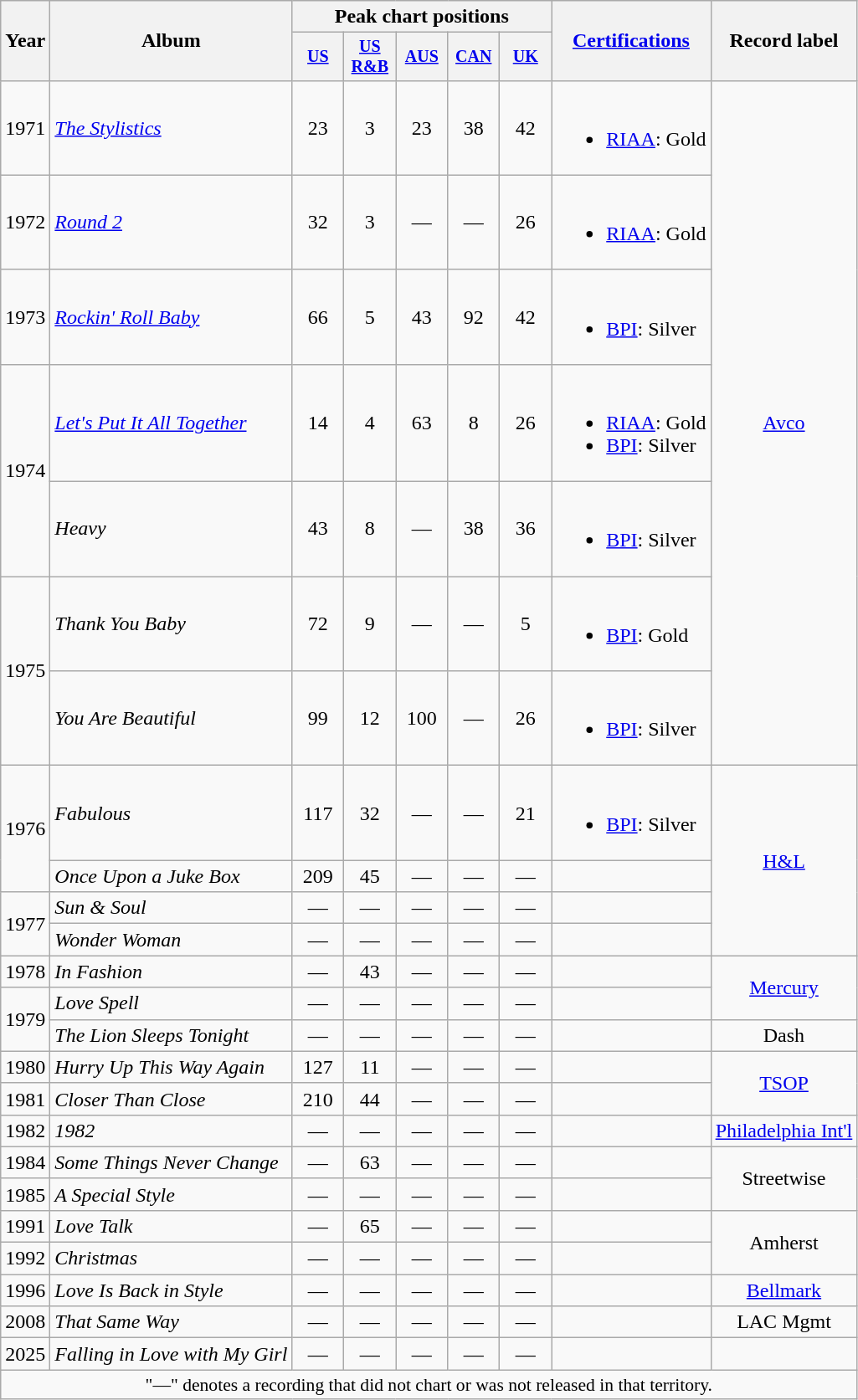<table class="wikitable" style="text-align:center;">
<tr>
<th rowspan="2">Year</th>
<th rowspan="2">Album</th>
<th colspan="5">Peak chart positions</th>
<th rowspan="2"><a href='#'>Certifications</a></th>
<th rowspan="2">Record label</th>
</tr>
<tr style="font-size:smaller;">
<th width="35"><a href='#'>US</a><br></th>
<th width="35"><a href='#'>US<br>R&B</a><br></th>
<th width="35"><a href='#'>AUS</a><br></th>
<th width="35"><a href='#'>CAN</a><br></th>
<th width="35"><a href='#'>UK</a><br></th>
</tr>
<tr>
<td rowspan="1">1971</td>
<td align="left"><em><a href='#'>The Stylistics</a></em></td>
<td>23</td>
<td>3</td>
<td>23</td>
<td>38</td>
<td>42</td>
<td align="left"><br><ul><li><a href='#'>RIAA</a>: Gold</li></ul></td>
<td rowspan="7"><a href='#'>Avco</a></td>
</tr>
<tr>
<td rowspan="1">1972</td>
<td align="left"><em><a href='#'>Round 2</a></em></td>
<td>32</td>
<td>3</td>
<td>—</td>
<td>—</td>
<td>26</td>
<td align="left"><br><ul><li><a href='#'>RIAA</a>: Gold</li></ul></td>
</tr>
<tr>
<td rowspan="1">1973</td>
<td align="left"><em><a href='#'>Rockin' Roll Baby</a></em></td>
<td>66</td>
<td>5</td>
<td>43</td>
<td>92</td>
<td>42</td>
<td align="left"><br><ul><li><a href='#'>BPI</a>: Silver</li></ul></td>
</tr>
<tr>
<td rowspan="2">1974</td>
<td align="left"><em><a href='#'>Let's Put It All Together</a></em></td>
<td>14</td>
<td>4</td>
<td>63</td>
<td>8</td>
<td>26</td>
<td align="left"><br><ul><li><a href='#'>RIAA</a>: Gold</li><li><a href='#'>BPI</a>: Silver</li></ul></td>
</tr>
<tr>
<td align="left"><em>Heavy</em> </td>
<td>43</td>
<td>8</td>
<td>—</td>
<td>38</td>
<td>36</td>
<td align="left"><br><ul><li><a href='#'>BPI</a>: Silver</li></ul></td>
</tr>
<tr>
<td rowspan="2">1975</td>
<td align="left"><em>Thank You Baby</em></td>
<td>72</td>
<td>9</td>
<td>—</td>
<td>—</td>
<td>5</td>
<td align="left"><br><ul><li><a href='#'>BPI</a>: Gold</li></ul></td>
</tr>
<tr>
<td align="left"><em>You Are Beautiful</em></td>
<td>99</td>
<td>12</td>
<td>100</td>
<td>—</td>
<td>26</td>
<td align="left"><br><ul><li><a href='#'>BPI</a>: Silver</li></ul></td>
</tr>
<tr>
<td rowspan="2">1976</td>
<td align="left"><em>Fabulous</em></td>
<td>117</td>
<td>32</td>
<td>—</td>
<td>—</td>
<td>21</td>
<td align="left"><br><ul><li><a href='#'>BPI</a>: Silver</li></ul></td>
<td rowspan="4"><a href='#'>H&L</a></td>
</tr>
<tr>
<td align="left"><em>Once Upon a Juke Box</em></td>
<td>209</td>
<td>45</td>
<td>—</td>
<td>—</td>
<td>—</td>
<td align="left"></td>
</tr>
<tr>
<td rowspan="2">1977</td>
<td align="left"><em>Sun & Soul</em></td>
<td>—</td>
<td>—</td>
<td>—</td>
<td>—</td>
<td>—</td>
<td align="left"></td>
</tr>
<tr>
<td align="left"><em>Wonder Woman</em></td>
<td>—</td>
<td>—</td>
<td>—</td>
<td>—</td>
<td>—</td>
<td align="left"></td>
</tr>
<tr>
<td rowspan="1">1978</td>
<td align="left"><em>In Fashion</em></td>
<td>—</td>
<td>43</td>
<td>—</td>
<td>—</td>
<td>—</td>
<td align="left"></td>
<td rowspan="2"><a href='#'>Mercury</a></td>
</tr>
<tr>
<td rowspan="2">1979</td>
<td align="left"><em>Love Spell</em></td>
<td>—</td>
<td>—</td>
<td>—</td>
<td>—</td>
<td>—</td>
<td align="left"></td>
</tr>
<tr>
<td align="left"><em>The Lion Sleeps Tonight</em></td>
<td>—</td>
<td>—</td>
<td>—</td>
<td>—</td>
<td>—</td>
<td align="left"></td>
<td rowspan="1">Dash</td>
</tr>
<tr>
<td rowspan="1">1980</td>
<td align="left"><em>Hurry Up This Way Again</em></td>
<td>127</td>
<td>11</td>
<td>—</td>
<td>—</td>
<td>—</td>
<td align="left"></td>
<td rowspan="2"><a href='#'>TSOP</a></td>
</tr>
<tr>
<td rowspan="1">1981</td>
<td align="left"><em>Closer Than Close</em></td>
<td>210</td>
<td>44</td>
<td>—</td>
<td>—</td>
<td>—</td>
<td align="left"></td>
</tr>
<tr>
<td rowspan="1">1982</td>
<td align="left"><em>1982</em></td>
<td>—</td>
<td>—</td>
<td>—</td>
<td>—</td>
<td>—</td>
<td align="left"></td>
<td rowspan="1"><a href='#'>Philadelphia Int'l</a></td>
</tr>
<tr>
<td rowspan="1">1984</td>
<td align="left"><em>Some Things Never Change</em></td>
<td>—</td>
<td>63</td>
<td>—</td>
<td>—</td>
<td>—</td>
<td align="left"></td>
<td rowspan="2">Streetwise</td>
</tr>
<tr>
<td rowspan="1">1985</td>
<td align="left"><em>A Special Style</em></td>
<td>—</td>
<td>—</td>
<td>—</td>
<td>—</td>
<td>—</td>
<td align="left"></td>
</tr>
<tr>
<td rowspan="1">1991</td>
<td align="left"><em>Love Talk</em></td>
<td>—</td>
<td>65</td>
<td>—</td>
<td>—</td>
<td>—</td>
<td align="left"></td>
<td rowspan="2">Amherst</td>
</tr>
<tr>
<td rowspan="1">1992</td>
<td align="left"><em>Christmas</em></td>
<td>—</td>
<td>—</td>
<td>—</td>
<td>—</td>
<td>—</td>
<td align="left"></td>
</tr>
<tr>
<td rowspan="1">1996</td>
<td align="left"><em>Love Is Back in Style</em></td>
<td>—</td>
<td>—</td>
<td>—</td>
<td>—</td>
<td>—</td>
<td align="left"></td>
<td rowspan="1"><a href='#'>Bellmark</a></td>
</tr>
<tr>
<td rowspan="1">2008</td>
<td align="left"><em>That Same Way</em></td>
<td>—</td>
<td>—</td>
<td>—</td>
<td>—</td>
<td>—</td>
<td align="left"></td>
<td rowspan="1">LAC Mgmt</td>
</tr>
<tr>
<td rowspan="1">2025</td>
<td align="left"><em>Falling in Love with My Girl</em></td>
<td>—</td>
<td>—</td>
<td>—</td>
<td>—</td>
<td>—</td>
<td align="left"></td>
<td rowspan="1"></td>
</tr>
<tr>
<td colspan="15" style="font-size:90%">"—" denotes a recording that did not chart or was not released in that territory.</td>
</tr>
</table>
